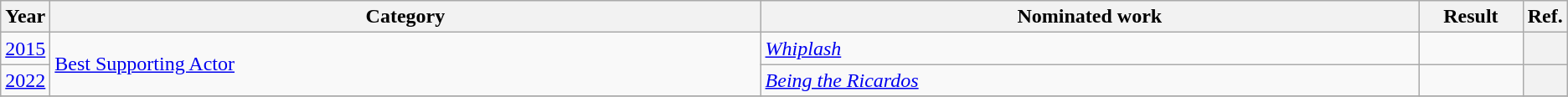<table class=wikitable>
<tr>
<th scope="col" style="width:1em;">Year</th>
<th scope="col" style="width:39em;">Category</th>
<th scope="col" style="width:36em;">Nominated work</th>
<th scope="col" style="width:5em;">Result</th>
<th scope="col" style="width:1em;">Ref.</th>
</tr>
<tr>
<td><a href='#'>2015</a></td>
<td rowspan="2"><a href='#'>Best Supporting Actor</a></td>
<td><em><a href='#'>Whiplash</a></em></td>
<td></td>
<th scope="row"></th>
</tr>
<tr>
<td><a href='#'>2022</a></td>
<td><em><a href='#'>Being the Ricardos</a></em></td>
<td></td>
<th scope="row"></th>
</tr>
<tr>
</tr>
</table>
